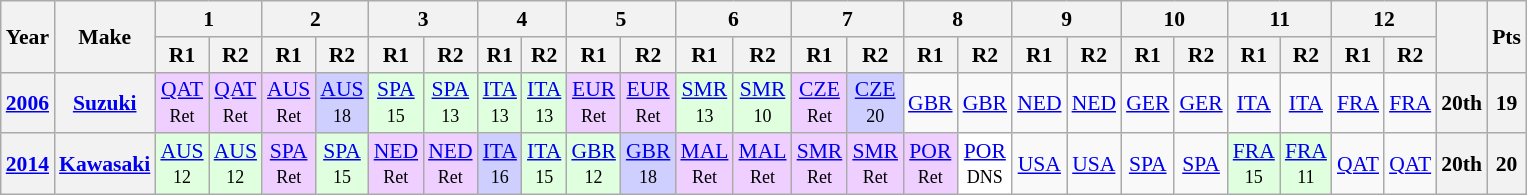<table class="wikitable" style="text-align:center; font-size:90%">
<tr>
<th valign="middle" rowspan=2>Year</th>
<th valign="middle" rowspan=2>Make</th>
<th colspan=2>1</th>
<th colspan=2>2</th>
<th colspan=2>3</th>
<th colspan=2>4</th>
<th colspan=2>5</th>
<th colspan=2>6</th>
<th colspan=2>7</th>
<th colspan=2>8</th>
<th colspan=2>9</th>
<th colspan=2>10</th>
<th colspan=2>11</th>
<th colspan=2>12</th>
<th rowspan=2></th>
<th rowspan=2>Pts</th>
</tr>
<tr>
<th>R1</th>
<th>R2</th>
<th>R1</th>
<th>R2</th>
<th>R1</th>
<th>R2</th>
<th>R1</th>
<th>R2</th>
<th>R1</th>
<th>R2</th>
<th>R1</th>
<th>R2</th>
<th>R1</th>
<th>R2</th>
<th>R1</th>
<th>R2</th>
<th>R1</th>
<th>R2</th>
<th>R1</th>
<th>R2</th>
<th>R1</th>
<th>R2</th>
<th>R1</th>
<th>R2</th>
</tr>
<tr>
<th><a href='#'>2006</a></th>
<th><a href='#'>Suzuki</a></th>
<td style="background:#EFCFFF;"><a href='#'>QAT</a><br><small>Ret</small></td>
<td style="background:#EFCFFF;"><a href='#'>QAT</a><br><small>Ret</small></td>
<td style="background:#EFCFFF;"><a href='#'>AUS</a><br><small>Ret</small></td>
<td style="background:#CFCFFF;"><a href='#'>AUS</a><br><small>18</small></td>
<td style="background:#DFFFDF;"><a href='#'>SPA</a><br><small>15</small></td>
<td style="background:#DFFFDF;"><a href='#'>SPA</a><br><small>13</small></td>
<td style="background:#DFFFDF;"><a href='#'>ITA</a><br><small>13</small></td>
<td style="background:#DFFFDF;"><a href='#'>ITA</a><br><small>13</small></td>
<td style="background:#EFCFFF;"><a href='#'>EUR</a><br><small>Ret</small></td>
<td style="background:#EFCFFF;"><a href='#'>EUR</a><br><small>Ret</small></td>
<td style="background:#DFFFDF;"><a href='#'>SMR</a><br><small>13</small></td>
<td style="background:#DFFFDF;"><a href='#'>SMR</a><br><small>10</small></td>
<td style="background:#EFCFFF;"><a href='#'>CZE</a><br><small>Ret</small></td>
<td style="background:#CFCFFF;"><a href='#'>CZE</a><br><small>20</small></td>
<td><a href='#'>GBR</a></td>
<td><a href='#'>GBR</a></td>
<td><a href='#'>NED</a></td>
<td><a href='#'>NED</a></td>
<td><a href='#'>GER</a></td>
<td><a href='#'>GER</a></td>
<td><a href='#'>ITA</a></td>
<td><a href='#'>ITA</a></td>
<td><a href='#'>FRA</a></td>
<td><a href='#'>FRA</a></td>
<th>20th</th>
<th>19</th>
</tr>
<tr>
<th><a href='#'>2014</a></th>
<th><a href='#'>Kawasaki</a></th>
<td style="background:#dfffdf;"><a href='#'>AUS</a><br><small>12</small></td>
<td style="background:#dfffdf;"><a href='#'>AUS</a><br><small>12</small></td>
<td style="background:#EFCFFF;"><a href='#'>SPA</a><br><small>Ret</small></td>
<td style="background:#dfffdf;"><a href='#'>SPA</a><br><small>15</small></td>
<td style="background:#EFCFFF;"><a href='#'>NED</a><br><small>Ret</small></td>
<td style="background:#EFCFFF;"><a href='#'>NED</a><br><small>Ret</small></td>
<td style="background:#CFCFFF;"><a href='#'>ITA</a><br><small>16</small></td>
<td style="background:#dfffdf;"><a href='#'>ITA</a><br><small>15</small></td>
<td style="background:#dfffdf;"><a href='#'>GBR</a><br><small>12</small></td>
<td style="background:#CFCFFF;"><a href='#'>GBR</a><br><small>18</small></td>
<td style="background:#EFCFFF;"><a href='#'>MAL</a><br><small>Ret</small></td>
<td style="background:#EFCFFF;"><a href='#'>MAL</a><br><small>Ret</small></td>
<td style="background:#EFCFFF;"><a href='#'>SMR</a><br><small>Ret</small></td>
<td style="background:#EFCFFF;"><a href='#'>SMR</a><br><small>Ret</small></td>
<td style="background:#EFCFFF;"><a href='#'>POR</a><br><small>Ret</small></td>
<td style="background:#FFFFFF;"><a href='#'>POR</a><br><small>DNS</small></td>
<td><a href='#'>USA</a></td>
<td><a href='#'>USA</a></td>
<td><a href='#'>SPA</a></td>
<td><a href='#'>SPA</a></td>
<td style="background:#dfffdf;"><a href='#'>FRA</a><br><small>15</small></td>
<td style="background:#dfffdf;"><a href='#'>FRA</a><br><small>11</small></td>
<td><a href='#'>QAT</a></td>
<td><a href='#'>QAT</a></td>
<th>20th</th>
<th>20</th>
</tr>
</table>
